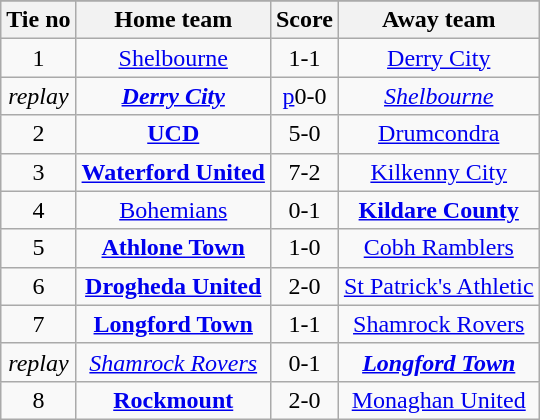<table class="wikitable" style="text-align: center">
<tr>
</tr>
<tr>
<th>Tie no</th>
<th>Home team</th>
<th>Score</th>
<th>Away team</th>
</tr>
<tr>
<td>1</td>
<td><a href='#'>Shelbourne</a></td>
<td>1-1</td>
<td><a href='#'>Derry City</a></td>
</tr>
<tr>
<td><em>replay</em></td>
<td><strong><em><a href='#'>Derry City</a></em></strong></td>
<td><a href='#'>p</a>0-0</td>
<td><em><a href='#'>Shelbourne</a></em></td>
</tr>
<tr>
<td>2</td>
<td><strong><a href='#'>UCD</a></strong></td>
<td>5-0</td>
<td><a href='#'>Drumcondra</a></td>
</tr>
<tr>
<td>3</td>
<td><strong><a href='#'>Waterford United</a></strong></td>
<td>7-2</td>
<td><a href='#'>Kilkenny City</a></td>
</tr>
<tr>
<td>4</td>
<td><a href='#'>Bohemians</a></td>
<td>0-1</td>
<td><strong><a href='#'>Kildare County</a></strong></td>
</tr>
<tr>
<td>5</td>
<td><strong><a href='#'>Athlone Town</a></strong></td>
<td>1-0</td>
<td><a href='#'>Cobh Ramblers</a></td>
</tr>
<tr>
<td>6</td>
<td><strong><a href='#'>Drogheda United</a></strong></td>
<td>2-0</td>
<td><a href='#'>St Patrick's Athletic</a></td>
</tr>
<tr>
<td>7</td>
<td><strong><a href='#'>Longford Town</a></strong></td>
<td>1-1</td>
<td><a href='#'>Shamrock Rovers</a></td>
</tr>
<tr>
<td><em>replay</em></td>
<td><em><a href='#'>Shamrock Rovers</a></em></td>
<td>0-1</td>
<td><strong><em><a href='#'>Longford Town</a></em></strong></td>
</tr>
<tr>
<td>8</td>
<td><strong><a href='#'>Rockmount</a> </strong></td>
<td>2-0</td>
<td><a href='#'>Monaghan United</a></td>
</tr>
</table>
